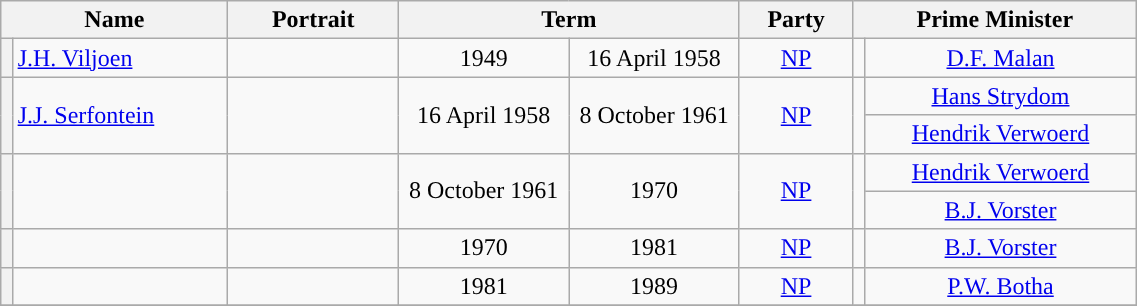<table class="wikitable" width=60%>
<tr>
<th colspan=2 width=20%>Name</th>
<th width=75>Portrait</th>
<th colspan=2 width=30%>Term</th>
<th width=10%>Party</th>
<th colspan=2 width=25%>Prime Minister</th>
</tr>
<tr style="text-align:center">
<th style="width:1%;background-color: "></th>
<td align=left><a href='#'>J.H. Viljoen</a></td>
<td></td>
<td>1949</td>
<td>16 April 1958</td>
<td><a href='#'>NP</a></td>
<td style="width:1%;background-color: "></td>
<td><a href='#'>D.F. Malan</a><br> </td>
</tr>
<tr style="text-align:center">
<th rowspan=2 style="width:1%;background-color: "></th>
<td rowspan=2 align=left><a href='#'>J.J. Serfontein</a></td>
<td rowspan=2></td>
<td rowspan=2>16 April 1958</td>
<td rowspan=2>8 October 1961</td>
<td rowspan=2><a href='#'>NP</a></td>
<td rowspan=2 style="width:1%;background-color: "></td>
<td><a href='#'>Hans Strydom</a><br> </td>
</tr>
<tr style="text-align:center">
<td><a href='#'>Hendrik Verwoerd</a><br> </td>
</tr>
<tr style="text-align:center">
<th rowspan=2 style="width:1%;background-color: "></th>
<td rowspan=2 align=left></td>
<td rowspan=2></td>
<td rowspan=2>8 October 1961</td>
<td rowspan=2>1970</td>
<td rowspan=2><a href='#'>NP</a></td>
<td rowspan=2 style="width:1%;background-color: "></td>
<td><a href='#'>Hendrik Verwoerd</a><br> </td>
</tr>
<tr style="text-align:center">
<td><a href='#'>B.J. Vorster</a><br> </td>
</tr>
<tr style="text-align:center">
<th style="width:1%;background-color: "></th>
<td align=left></td>
<td></td>
<td>1970</td>
<td>1981</td>
<td><a href='#'>NP</a></td>
<td style="width:1%;background-color: "></td>
<td><a href='#'>B.J. Vorster</a><br> </td>
</tr>
<tr style="text-align:center">
<th style="width:1%;background-color: "></th>
<td align=left></td>
<td></td>
<td>1981</td>
<td>1989</td>
<td><a href='#'>NP</a></td>
<td style="width:1%;background-color: "></td>
<td><a href='#'>P.W. Botha</a><br> </td>
</tr>
<tr>
</tr>
</table>
